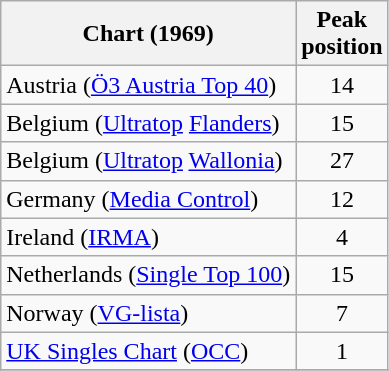<table class="wikitable sortable">
<tr>
<th align="left">Chart (1969)</th>
<th align="left">Peak<br>position</th>
</tr>
<tr>
<td align="left">Austria (<a href='#'>Ö3 Austria Top 40</a>)</td>
<td align="center">14</td>
</tr>
<tr>
<td align="left">Belgium (<a href='#'>Ultratop</a> <a href='#'>Flanders</a>)</td>
<td align="center">15</td>
</tr>
<tr>
<td align="left">Belgium (<a href='#'>Ultratop</a> <a href='#'>Wallonia</a>)</td>
<td align="center">27</td>
</tr>
<tr>
<td align="left">Germany (<a href='#'>Media Control</a>)</td>
<td align="center">12</td>
</tr>
<tr>
<td align="left">Ireland (<a href='#'>IRMA</a>)</td>
<td align="center">4</td>
</tr>
<tr>
<td align="left">Netherlands (<a href='#'>Single Top 100</a>)</td>
<td align="center">15</td>
</tr>
<tr>
<td align="left">Norway (<a href='#'>VG-lista</a>)</td>
<td align="center">7</td>
</tr>
<tr>
<td align="left"><a href='#'>UK Singles Chart</a> (<a href='#'>OCC</a>)</td>
<td align="center">1</td>
</tr>
<tr>
</tr>
</table>
